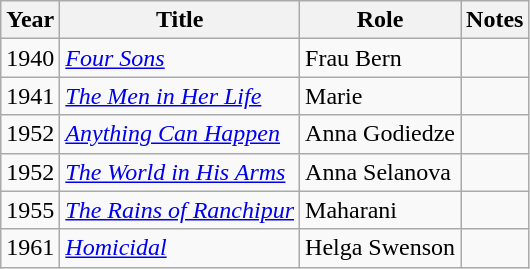<table class="wikitable">
<tr>
<th>Year</th>
<th>Title</th>
<th>Role</th>
<th>Notes</th>
</tr>
<tr>
<td>1940</td>
<td><em><a href='#'>Four Sons</a></em></td>
<td>Frau Bern</td>
<td></td>
</tr>
<tr>
<td>1941</td>
<td><em><a href='#'>The Men in Her Life</a></em></td>
<td>Marie</td>
<td></td>
</tr>
<tr>
<td>1952</td>
<td><em><a href='#'>Anything Can Happen</a></em></td>
<td>Anna Godiedze</td>
<td></td>
</tr>
<tr>
<td>1952</td>
<td><em><a href='#'>The World in His Arms</a></em></td>
<td>Anna Selanova</td>
<td></td>
</tr>
<tr>
<td>1955</td>
<td><em><a href='#'>The Rains of Ranchipur</a></em></td>
<td>Maharani</td>
<td></td>
</tr>
<tr>
<td>1961</td>
<td><em><a href='#'>Homicidal</a></em></td>
<td>Helga Swenson</td>
<td></td>
</tr>
</table>
